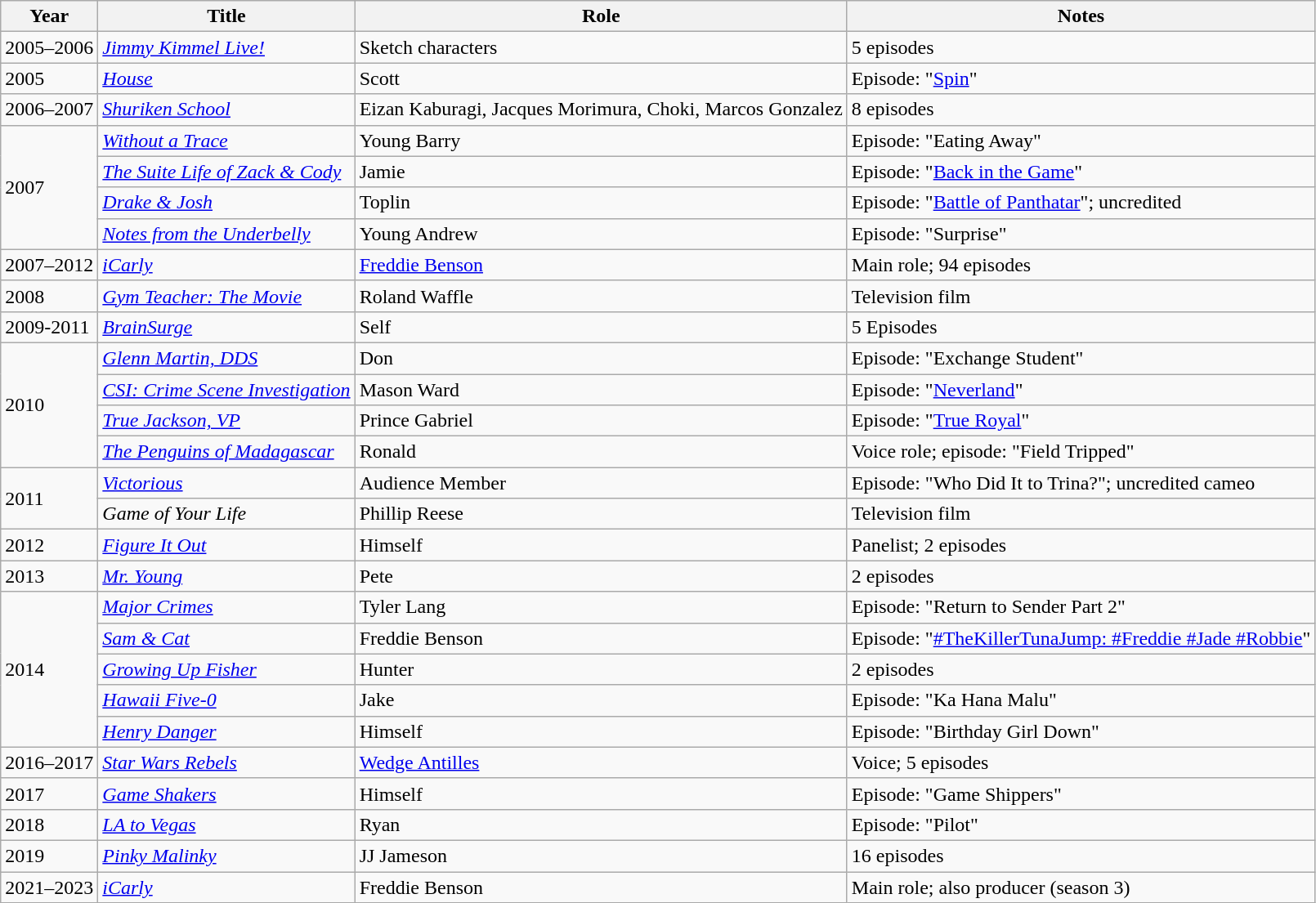<table class="wikitable sortable">
<tr>
<th>Year</th>
<th>Title</th>
<th>Role</th>
<th class="unsortable">Notes</th>
</tr>
<tr>
<td>2005–2006</td>
<td><em><a href='#'>Jimmy Kimmel Live!</a></em></td>
<td>Sketch characters</td>
<td>5 episodes</td>
</tr>
<tr>
<td>2005</td>
<td><em><a href='#'>House</a></em></td>
<td>Scott</td>
<td>Episode: "<a href='#'>Spin</a>"</td>
</tr>
<tr>
<td>2006–2007</td>
<td><em><a href='#'>Shuriken School</a></em></td>
<td>Eizan Kaburagi, Jacques Morimura, Choki, Marcos Gonzalez</td>
<td>8 episodes</td>
</tr>
<tr>
<td rowspan=4>2007</td>
<td><em><a href='#'>Without a Trace</a></em></td>
<td>Young Barry</td>
<td>Episode: "Eating Away"</td>
</tr>
<tr>
<td><em><a href='#'>The Suite Life of Zack & Cody</a></em></td>
<td>Jamie</td>
<td>Episode: "<a href='#'>Back in the Game</a>"</td>
</tr>
<tr>
<td><em><a href='#'>Drake & Josh</a></em></td>
<td>Toplin</td>
<td>Episode: "<a href='#'>Battle of Panthatar</a>"; uncredited</td>
</tr>
<tr>
<td><em><a href='#'>Notes from the Underbelly</a></em></td>
<td>Young Andrew</td>
<td>Episode: "Surprise"</td>
</tr>
<tr>
<td>2007–2012</td>
<td><em><a href='#'>iCarly</a></em></td>
<td><a href='#'>Freddie Benson</a></td>
<td>Main role; 94 episodes</td>
</tr>
<tr>
<td>2008</td>
<td><em><a href='#'>Gym Teacher: The Movie</a></em></td>
<td>Roland Waffle</td>
<td>Television film</td>
</tr>
<tr>
<td>2009-2011</td>
<td><em><a href='#'>BrainSurge</a></em></td>
<td>Self</td>
<td>5 Episodes</td>
</tr>
<tr>
<td rowspan=4>2010</td>
<td><em><a href='#'>Glenn Martin, DDS</a></em></td>
<td>Don</td>
<td>Episode: "Exchange Student"</td>
</tr>
<tr>
<td><em><a href='#'>CSI: Crime Scene Investigation</a></em></td>
<td>Mason Ward</td>
<td>Episode: "<a href='#'>Neverland</a>"</td>
</tr>
<tr>
<td><em><a href='#'>True Jackson, VP</a></em></td>
<td>Prince Gabriel</td>
<td>Episode: "<a href='#'>True Royal</a>"</td>
</tr>
<tr>
<td><em><a href='#'>The Penguins of Madagascar</a></em></td>
<td>Ronald</td>
<td>Voice role; episode: "Field Tripped"</td>
</tr>
<tr>
<td rowspan=2>2011</td>
<td><em><a href='#'>Victorious</a></em></td>
<td>Audience Member</td>
<td>Episode: "Who Did It to Trina?"; uncredited cameo</td>
</tr>
<tr>
<td><em>Game of Your Life</em></td>
<td>Phillip Reese</td>
<td>Television film</td>
</tr>
<tr>
<td>2012</td>
<td><em><a href='#'>Figure It Out</a></em></td>
<td>Himself</td>
<td>Panelist; 2 episodes</td>
</tr>
<tr>
<td>2013</td>
<td><em><a href='#'>Mr. Young</a></em></td>
<td>Pete</td>
<td>2 episodes</td>
</tr>
<tr>
<td rowspan=5>2014</td>
<td><em><a href='#'>Major Crimes</a></em></td>
<td>Tyler Lang</td>
<td>Episode: "Return to Sender Part 2"</td>
</tr>
<tr>
<td><em><a href='#'>Sam & Cat</a></em></td>
<td>Freddie Benson</td>
<td>Episode: "<a href='#'>#TheKillerTunaJump: #Freddie #Jade #Robbie</a>"</td>
</tr>
<tr>
<td><em><a href='#'>Growing Up Fisher</a></em></td>
<td>Hunter</td>
<td>2 episodes</td>
</tr>
<tr>
<td><em><a href='#'>Hawaii Five-0</a></em></td>
<td>Jake</td>
<td>Episode: "Ka Hana Malu"</td>
</tr>
<tr>
<td><em><a href='#'>Henry Danger</a></em></td>
<td>Himself</td>
<td>Episode: "Birthday Girl Down"</td>
</tr>
<tr>
<td>2016–2017</td>
<td><em><a href='#'>Star Wars Rebels</a></em></td>
<td><a href='#'>Wedge Antilles</a></td>
<td>Voice; 5 episodes</td>
</tr>
<tr>
<td>2017</td>
<td><em><a href='#'>Game Shakers</a></em></td>
<td>Himself </td>
<td>Episode: "Game Shippers"</td>
</tr>
<tr>
<td>2018</td>
<td><em><a href='#'>LA to Vegas</a></em></td>
<td>Ryan</td>
<td>Episode: "Pilot"</td>
</tr>
<tr>
<td>2019</td>
<td><em><a href='#'>Pinky Malinky</a></em></td>
<td>JJ Jameson</td>
<td>16 episodes</td>
</tr>
<tr>
<td>2021–2023</td>
<td><em><a href='#'>iCarly</a></td>
<td>Freddie Benson</td>
<td>Main role; also producer (season 3)</td>
</tr>
</table>
